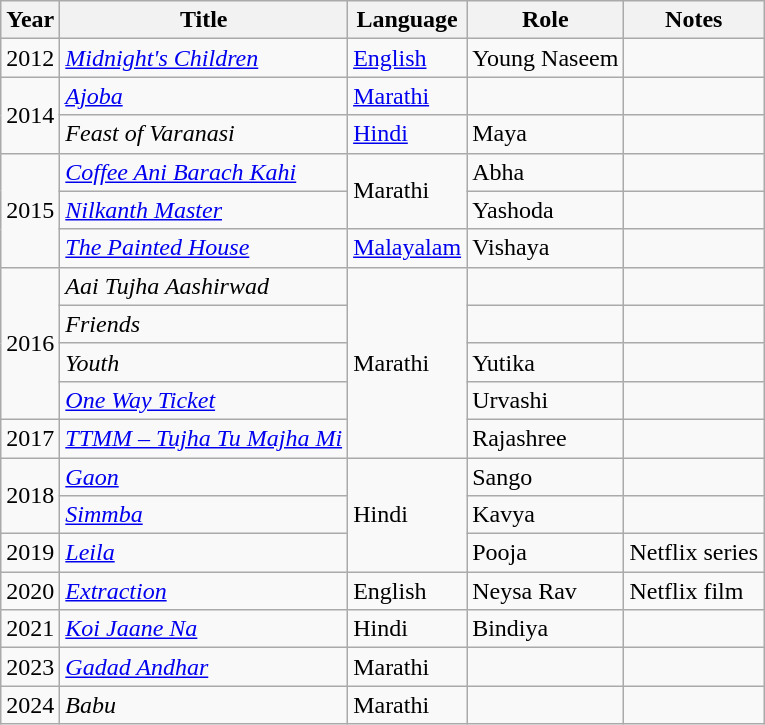<table class="wikitable sortable">
<tr>
<th>Year</th>
<th>Title</th>
<th>Language</th>
<th>Role</th>
<th>Notes</th>
</tr>
<tr>
<td>2012</td>
<td><em><a href='#'>Midnight's Children</a></em></td>
<td><a href='#'>English</a></td>
<td>Young Naseem</td>
<td></td>
</tr>
<tr>
<td rowspan=2>2014</td>
<td><em><a href='#'>Ajoba</a></em></td>
<td><a href='#'>Marathi</a></td>
<td></td>
<td></td>
</tr>
<tr>
<td><em>Feast of Varanasi</em></td>
<td><a href='#'>Hindi</a></td>
<td>Maya</td>
<td></td>
</tr>
<tr>
<td rowspan=3>2015</td>
<td><em><a href='#'>Coffee Ani Barach Kahi</a></em></td>
<td rowspan=2>Marathi</td>
<td>Abha</td>
<td></td>
</tr>
<tr>
<td><em><a href='#'>Nilkanth Master</a></em></td>
<td>Yashoda</td>
<td></td>
</tr>
<tr>
<td><em><a href='#'>The Painted House</a></em></td>
<td><a href='#'>Malayalam</a></td>
<td>Vishaya</td>
<td></td>
</tr>
<tr>
<td rowspan=4>2016</td>
<td><em>Aai Tujha Aashirwad</em></td>
<td rowspan=5>Marathi</td>
<td></td>
<td></td>
</tr>
<tr>
<td><em>Friends</em></td>
<td></td>
<td></td>
</tr>
<tr>
<td><em>Youth</em></td>
<td>Yutika</td>
<td></td>
</tr>
<tr>
<td><em><a href='#'>One Way Ticket</a></em></td>
<td>Urvashi</td>
<td></td>
</tr>
<tr>
<td>2017</td>
<td><em><a href='#'>TTMM – Tujha Tu Majha Mi</a></em></td>
<td>Rajashree</td>
<td></td>
</tr>
<tr>
<td rowspan=2>2018</td>
<td><em><a href='#'>Gaon</a></em></td>
<td rowspan=3>Hindi</td>
<td>Sango</td>
<td></td>
</tr>
<tr>
<td><em><a href='#'>Simmba</a></em></td>
<td>Kavya</td>
<td></td>
</tr>
<tr>
<td>2019</td>
<td><em><a href='#'>Leila</a></em></td>
<td>Pooja</td>
<td>Netflix series</td>
</tr>
<tr>
<td>2020</td>
<td><em><a href='#'>Extraction</a></em></td>
<td>English</td>
<td>Neysa Rav</td>
<td>Netflix film</td>
</tr>
<tr>
<td>2021</td>
<td><em><a href='#'>Koi Jaane Na</a></em></td>
<td>Hindi</td>
<td>Bindiya</td>
<td></td>
</tr>
<tr>
<td>2023</td>
<td><em><a href='#'>Gadad Andhar</a></em></td>
<td>Marathi</td>
<td></td>
<td></td>
</tr>
<tr>
<td>2024</td>
<td><em>Babu</em></td>
<td>Marathi</td>
<td></td>
<td></td>
</tr>
</table>
